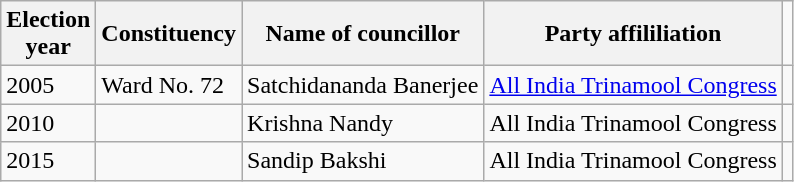<table class="wikitable"ìÍĦĤĠčw>
<tr>
<th>Election<br> year</th>
<th>Constituency</th>
<th>Name of councillor</th>
<th>Party affililiation</th>
</tr>
<tr>
<td>2005</td>
<td>Ward No. 72</td>
<td>Satchidananda Banerjee</td>
<td><a href='#'>All India Trinamool Congress</a></td>
<td></td>
</tr>
<tr>
<td>2010</td>
<td></td>
<td>Krishna Nandy</td>
<td>All India Trinamool Congress</td>
<td></td>
</tr>
<tr>
<td>2015</td>
<td></td>
<td>Sandip Bakshi</td>
<td>All India Trinamool Congress</td>
<td></td>
</tr>
</table>
